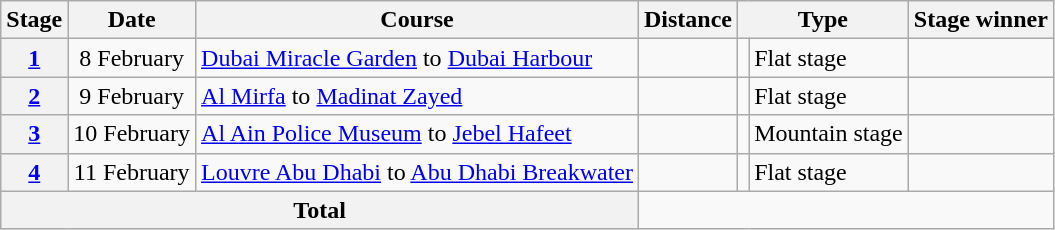<table class="wikitable">
<tr>
<th scope="col">Stage</th>
<th scope="col">Date</th>
<th scope="col">Course</th>
<th scope="col">Distance</th>
<th colspan="2" scope="col">Type</th>
<th scope="col">Stage winner</th>
</tr>
<tr>
<th scope="row"><a href='#'>1</a></th>
<td style="text-align:center;">8 February</td>
<td><a href='#'>Dubai Miracle Garden</a> to <a href='#'>Dubai Harbour</a></td>
<td style="text-align:center;"></td>
<td></td>
<td>Flat stage</td>
<td></td>
</tr>
<tr>
<th scope="row"><a href='#'>2</a></th>
<td style="text-align:center;">9 February</td>
<td><a href='#'>Al Mirfa</a> to <a href='#'>Madinat Zayed</a></td>
<td style="text-align:center;"></td>
<td></td>
<td>Flat stage</td>
<td></td>
</tr>
<tr>
<th scope="row"><a href='#'>3</a></th>
<td style="text-align:center;">10 February</td>
<td><a href='#'>Al Ain Police Museum</a> to <a href='#'>Jebel Hafeet</a></td>
<td style="text-align:center;"></td>
<td></td>
<td>Mountain stage</td>
<td></td>
</tr>
<tr>
<th scope="row"><a href='#'>4</a></th>
<td style="text-align:center;">11 February</td>
<td><a href='#'>Louvre Abu Dhabi</a> to <a href='#'>Abu Dhabi Breakwater</a></td>
<td style="text-align:center;"></td>
<td></td>
<td>Flat stage</td>
<td></td>
</tr>
<tr>
<th colspan="3">Total</th>
<td colspan="4" style="text-align:center;"></td>
</tr>
</table>
